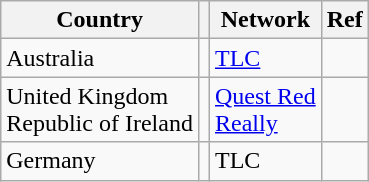<table class="wikitable">
<tr>
<th>Country</th>
<th></th>
<th>Network</th>
<th>Ref</th>
</tr>
<tr>
<td> Australia</td>
<td></td>
<td><a href='#'>TLC</a></td>
<td></td>
</tr>
<tr>
<td> United Kingdom<br> Republic of Ireland</td>
<td></td>
<td><a href='#'>Quest Red</a><br><a href='#'>Really</a></td>
<td></td>
</tr>
<tr>
<td>Germany</td>
<td></td>
<td>TLC</td>
<td></td>
</tr>
</table>
